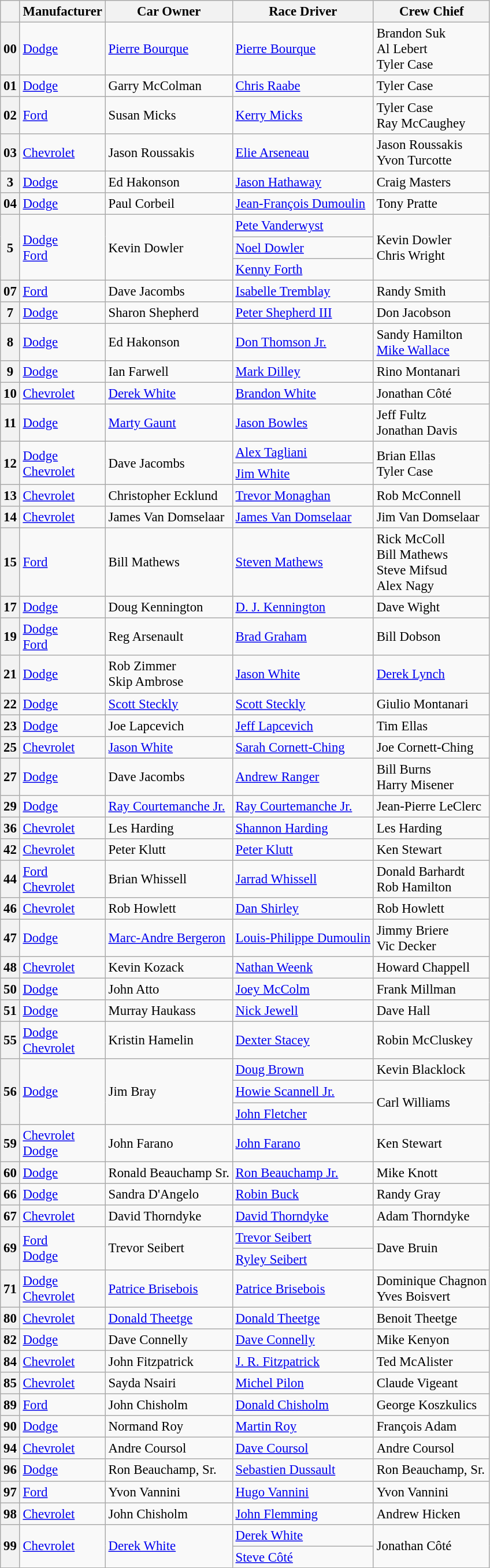<table class="wikitable" style="font-size: 95%;">
<tr>
<th></th>
<th>Manufacturer</th>
<th>Car Owner</th>
<th>Race Driver</th>
<th>Crew Chief</th>
</tr>
<tr>
<th>00</th>
<td><a href='#'>Dodge</a></td>
<td><a href='#'>Pierre Bourque</a></td>
<td><a href='#'>Pierre Bourque</a> <small></small></td>
<td>Brandon Suk <small></small> <br> Al Lebert <small></small> <br> Tyler Case <small></small></td>
</tr>
<tr>
<th>01</th>
<td><a href='#'>Dodge</a></td>
<td>Garry McColman</td>
<td><a href='#'>Chris Raabe</a> <small></small></td>
<td>Tyler Case</td>
</tr>
<tr>
<th>02</th>
<td><a href='#'>Ford</a></td>
<td>Susan Micks</td>
<td><a href='#'>Kerry Micks</a></td>
<td>Tyler Case <small></small> <br> Ray McCaughey <small></small></td>
</tr>
<tr>
<th>03</th>
<td><a href='#'>Chevrolet</a></td>
<td>Jason Roussakis</td>
<td><a href='#'>Elie Arseneau</a> <small></small></td>
<td>Jason Roussakis <small></small> <br> Yvon Turcotte <small></small></td>
</tr>
<tr>
<th>3</th>
<td><a href='#'>Dodge</a></td>
<td>Ed Hakonson</td>
<td><a href='#'>Jason Hathaway</a></td>
<td>Craig Masters</td>
</tr>
<tr>
<th>04</th>
<td><a href='#'>Dodge</a></td>
<td>Paul Corbeil</td>
<td><a href='#'>Jean-François Dumoulin</a> <small></small></td>
<td>Tony Pratte</td>
</tr>
<tr>
<th rowspan=3>5</th>
<td rowspan=3><a href='#'>Dodge</a> <small></small> <br> <a href='#'>Ford</a> <small></small></td>
<td rowspan=3>Kevin Dowler</td>
<td><a href='#'>Pete Vanderwyst</a> <small></small></td>
<td rowspan=3>Kevin Dowler <small></small> <br> Chris Wright <small></small></td>
</tr>
<tr>
<td><a href='#'>Noel Dowler</a> <small></small></td>
</tr>
<tr>
<td><a href='#'>Kenny Forth</a> <small></small></td>
</tr>
<tr>
<th>07</th>
<td><a href='#'>Ford</a></td>
<td>Dave Jacombs</td>
<td><a href='#'>Isabelle Tremblay</a> <small></small></td>
<td>Randy Smith</td>
</tr>
<tr>
<th>7</th>
<td><a href='#'>Dodge</a></td>
<td>Sharon Shepherd</td>
<td><a href='#'>Peter Shepherd III</a> <small></small></td>
<td>Don Jacobson</td>
</tr>
<tr>
<th>8</th>
<td><a href='#'>Dodge</a></td>
<td>Ed Hakonson</td>
<td><a href='#'>Don Thomson Jr.</a></td>
<td>Sandy Hamilton <small></small> <br> <a href='#'>Mike Wallace</a> <small></small></td>
</tr>
<tr>
<th>9</th>
<td><a href='#'>Dodge</a></td>
<td>Ian Farwell</td>
<td><a href='#'>Mark Dilley</a></td>
<td>Rino Montanari</td>
</tr>
<tr>
<th>10</th>
<td><a href='#'>Chevrolet</a></td>
<td><a href='#'>Derek White</a></td>
<td><a href='#'>Brandon White</a> <small></small></td>
<td>Jonathan Côté</td>
</tr>
<tr>
<th>11</th>
<td><a href='#'>Dodge</a></td>
<td><a href='#'>Marty Gaunt</a></td>
<td><a href='#'>Jason Bowles</a> <small></small></td>
<td>Jeff Fultz <small></small> <br> Jonathan Davis <small></small></td>
</tr>
<tr>
<th rowspan=2>12</th>
<td rowspan=2><a href='#'>Dodge</a> <small></small> <br> <a href='#'>Chevrolet</a> <small></small></td>
<td rowspan=2>Dave Jacombs</td>
<td><a href='#'>Alex Tagliani</a> <small></small></td>
<td rowspan=2>Brian Ellas <small></small> <br> Tyler Case <small></small></td>
</tr>
<tr>
<td><a href='#'>Jim White</a> <small></small></td>
</tr>
<tr>
<th>13</th>
<td><a href='#'>Chevrolet</a></td>
<td>Christopher Ecklund</td>
<td><a href='#'>Trevor Monaghan</a> <small></small></td>
<td>Rob McConnell</td>
</tr>
<tr>
<th>14</th>
<td><a href='#'>Chevrolet</a></td>
<td>James Van Domselaar</td>
<td><a href='#'>James Van Domselaar</a> <small></small></td>
<td>Jim Van Domselaar</td>
</tr>
<tr>
<th>15</th>
<td><a href='#'>Ford</a></td>
<td>Bill Mathews</td>
<td><a href='#'>Steven Mathews</a> <small></small></td>
<td>Rick McColl <small></small> <br> Bill Mathews <small></small> <br> Steve Mifsud <small></small> <br> Alex Nagy <small></small></td>
</tr>
<tr>
<th>17</th>
<td><a href='#'>Dodge</a></td>
<td>Doug Kennington</td>
<td><a href='#'>D. J. Kennington</a></td>
<td>Dave Wight</td>
</tr>
<tr>
<th>19</th>
<td><a href='#'>Dodge</a> <small></small> <br> <a href='#'>Ford</a> <small></small></td>
<td>Reg Arsenault</td>
<td><a href='#'>Brad Graham</a> <small></small></td>
<td>Bill Dobson</td>
</tr>
<tr>
<th>21</th>
<td><a href='#'>Dodge</a></td>
<td>Rob Zimmer <small></small> <br> Skip Ambrose <small></small></td>
<td><a href='#'>Jason White</a></td>
<td><a href='#'>Derek Lynch</a></td>
</tr>
<tr>
<th>22</th>
<td><a href='#'>Dodge</a></td>
<td><a href='#'>Scott Steckly</a></td>
<td><a href='#'>Scott Steckly</a></td>
<td>Giulio Montanari</td>
</tr>
<tr>
<th>23</th>
<td><a href='#'>Dodge</a></td>
<td>Joe Lapcevich</td>
<td><a href='#'>Jeff Lapcevich</a> <small></small></td>
<td>Tim Ellas</td>
</tr>
<tr>
<th>25</th>
<td><a href='#'>Chevrolet</a></td>
<td><a href='#'>Jason White</a></td>
<td><a href='#'>Sarah Cornett-Ching</a> <small></small></td>
<td>Joe Cornett-Ching</td>
</tr>
<tr>
<th>27</th>
<td><a href='#'>Dodge</a></td>
<td>Dave Jacombs</td>
<td><a href='#'>Andrew Ranger</a> <small></small></td>
<td>Bill Burns <small></small> <br> Harry Misener <small></small></td>
</tr>
<tr>
<th>29</th>
<td><a href='#'>Dodge</a></td>
<td><a href='#'>Ray Courtemanche Jr.</a></td>
<td><a href='#'>Ray Courtemanche Jr.</a> <small></small></td>
<td>Jean-Pierre LeClerc</td>
</tr>
<tr>
<th>36</th>
<td><a href='#'>Chevrolet</a></td>
<td>Les Harding</td>
<td><a href='#'>Shannon Harding</a> <small></small></td>
<td>Les Harding</td>
</tr>
<tr>
<th>42</th>
<td><a href='#'>Chevrolet</a></td>
<td>Peter Klutt</td>
<td><a href='#'>Peter Klutt</a> <small></small></td>
<td>Ken Stewart</td>
</tr>
<tr>
<th>44</th>
<td><a href='#'>Ford</a> <small></small> <br> <a href='#'>Chevrolet</a> <small></small></td>
<td>Brian Whissell</td>
<td><a href='#'>Jarrad Whissell</a> <small></small></td>
<td>Donald Barhardt <small></small> <br> Rob Hamilton <small></small></td>
</tr>
<tr>
<th>46</th>
<td><a href='#'>Chevrolet</a></td>
<td>Rob Howlett</td>
<td><a href='#'>Dan Shirley</a> <small></small></td>
<td>Rob Howlett</td>
</tr>
<tr>
<th>47</th>
<td><a href='#'>Dodge</a></td>
<td><a href='#'>Marc-Andre Bergeron</a></td>
<td><a href='#'>Louis-Philippe Dumoulin</a> <small></small></td>
<td>Jimmy Briere <small></small> <br> Vic Decker <small></small></td>
</tr>
<tr>
<th>48</th>
<td><a href='#'>Chevrolet</a></td>
<td>Kevin Kozack</td>
<td><a href='#'>Nathan Weenk</a> <small></small></td>
<td>Howard Chappell</td>
</tr>
<tr>
<th>50</th>
<td><a href='#'>Dodge</a></td>
<td>John Atto</td>
<td><a href='#'>Joey McColm</a> <small></small></td>
<td>Frank Millman</td>
</tr>
<tr>
<th>51</th>
<td><a href='#'>Dodge</a></td>
<td>Murray Haukass</td>
<td><a href='#'>Nick Jewell</a> <small></small></td>
<td>Dave Hall</td>
</tr>
<tr>
<th>55</th>
<td><a href='#'>Dodge</a> <small></small> <br> <a href='#'>Chevrolet</a> <small></small></td>
<td>Kristin Hamelin</td>
<td><a href='#'>Dexter Stacey</a></td>
<td>Robin McCluskey</td>
</tr>
<tr>
<th rowspan=3>56</th>
<td rowspan=3><a href='#'>Dodge</a></td>
<td rowspan=3>Jim Bray</td>
<td><a href='#'>Doug Brown</a> <small></small></td>
<td>Kevin Blacklock</td>
</tr>
<tr>
<td><a href='#'>Howie Scannell Jr.</a> <small></small></td>
<td rowspan=2>Carl Williams</td>
</tr>
<tr>
<td><a href='#'>John Fletcher</a> <small></small></td>
</tr>
<tr>
<th>59</th>
<td><a href='#'>Chevrolet</a> <small></small> <br> <a href='#'>Dodge</a> <small></small></td>
<td>John Farano</td>
<td><a href='#'>John Farano</a> <small></small></td>
<td>Ken Stewart</td>
</tr>
<tr>
<th>60</th>
<td><a href='#'>Dodge</a></td>
<td>Ronald Beauchamp Sr.</td>
<td><a href='#'>Ron Beauchamp Jr.</a></td>
<td>Mike Knott</td>
</tr>
<tr>
<th>66</th>
<td><a href='#'>Dodge</a></td>
<td>Sandra D'Angelo</td>
<td><a href='#'>Robin Buck</a> <small></small></td>
<td>Randy Gray</td>
</tr>
<tr>
<th>67</th>
<td><a href='#'>Chevrolet</a></td>
<td>David Thorndyke</td>
<td><a href='#'>David Thorndyke</a> <small></small></td>
<td>Adam Thorndyke</td>
</tr>
<tr>
<th rowspan=2>69</th>
<td rowspan=2><a href='#'>Ford</a> <small></small> <br> <a href='#'>Dodge</a> <small></small></td>
<td rowspan=2>Trevor Seibert</td>
<td><a href='#'>Trevor Seibert</a> <small></small></td>
<td rowspan=2>Dave Bruin</td>
</tr>
<tr>
<td><a href='#'>Ryley Seibert</a> <small></small></td>
</tr>
<tr>
<th>71</th>
<td><a href='#'>Dodge</a> <small></small> <br> <a href='#'>Chevrolet</a> <small></small></td>
<td><a href='#'>Patrice Brisebois</a></td>
<td><a href='#'>Patrice Brisebois</a> <small></small></td>
<td>Dominique Chagnon <small></small> <br> Yves Boisvert <small></small></td>
</tr>
<tr>
<th>80</th>
<td><a href='#'>Chevrolet</a></td>
<td><a href='#'>Donald Theetge</a></td>
<td><a href='#'>Donald Theetge</a> <small></small></td>
<td>Benoit Theetge</td>
</tr>
<tr>
<th>82</th>
<td><a href='#'>Dodge</a></td>
<td>Dave Connelly</td>
<td><a href='#'>Dave Connelly</a> <small></small></td>
<td>Mike Kenyon</td>
</tr>
<tr>
<th>84</th>
<td><a href='#'>Chevrolet</a></td>
<td>John Fitzpatrick</td>
<td><a href='#'>J. R. Fitzpatrick</a></td>
<td>Ted McAlister</td>
</tr>
<tr>
<th>85</th>
<td><a href='#'>Chevrolet</a></td>
<td>Sayda Nsairi</td>
<td><a href='#'>Michel Pilon</a> <small></small></td>
<td>Claude Vigeant</td>
</tr>
<tr>
<th>89</th>
<td><a href='#'>Ford</a></td>
<td>John Chisholm</td>
<td><a href='#'>Donald Chisholm</a> <small></small></td>
<td>George Koszkulics</td>
</tr>
<tr>
<th>90</th>
<td><a href='#'>Dodge</a></td>
<td>Normand Roy</td>
<td><a href='#'>Martin Roy</a> <small></small></td>
<td>François Adam</td>
</tr>
<tr>
<th>94</th>
<td><a href='#'>Chevrolet</a></td>
<td>Andre Coursol</td>
<td><a href='#'>Dave Coursol</a> <small></small></td>
<td>Andre Coursol</td>
</tr>
<tr>
<th>96</th>
<td><a href='#'>Dodge</a></td>
<td>Ron Beauchamp, Sr.</td>
<td><a href='#'>Sebastien Dussault</a> <small></small></td>
<td>Ron Beauchamp, Sr.</td>
</tr>
<tr>
<th>97</th>
<td><a href='#'>Ford</a></td>
<td>Yvon Vannini</td>
<td><a href='#'>Hugo Vannini</a> <small></small></td>
<td>Yvon Vannini</td>
</tr>
<tr>
<th>98</th>
<td><a href='#'>Chevrolet</a></td>
<td>John Chisholm</td>
<td><a href='#'>John Flemming</a> <small></small></td>
<td>Andrew Hicken</td>
</tr>
<tr>
<th rowspan=2>99</th>
<td rowspan=2><a href='#'>Chevrolet</a></td>
<td rowspan=2><a href='#'>Derek White</a></td>
<td><a href='#'>Derek White</a> <small></small></td>
<td rowspan=2>Jonathan Côté</td>
</tr>
<tr>
<td><a href='#'>Steve Côté</a> <small></small></td>
</tr>
</table>
